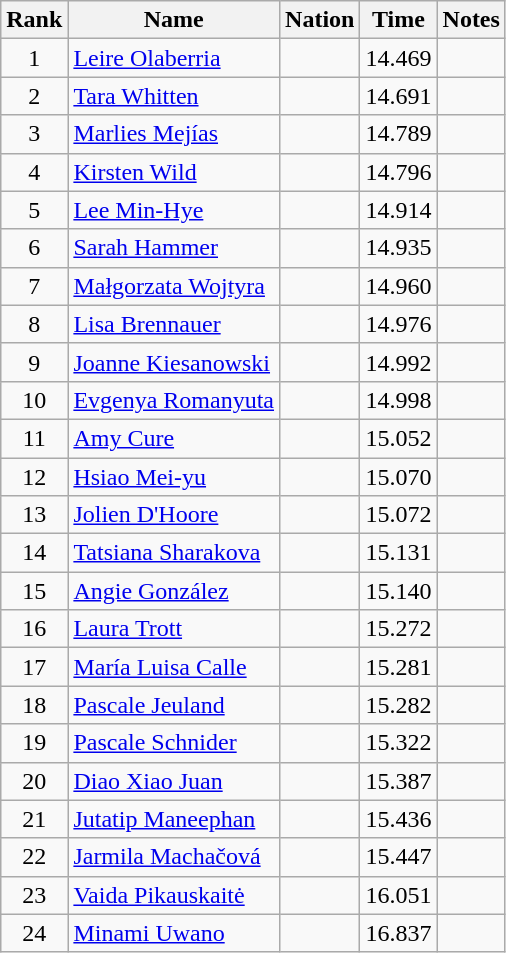<table class="wikitable sortable" style="text-align:center">
<tr>
<th>Rank</th>
<th>Name</th>
<th>Nation</th>
<th>Time</th>
<th>Notes</th>
</tr>
<tr>
<td>1</td>
<td align=left><a href='#'>Leire Olaberria</a></td>
<td align=left></td>
<td>14.469</td>
<td></td>
</tr>
<tr>
<td>2</td>
<td align=left><a href='#'>Tara Whitten</a></td>
<td align=left></td>
<td>14.691</td>
<td></td>
</tr>
<tr>
<td>3</td>
<td align=left><a href='#'>Marlies Mejías</a></td>
<td align=left></td>
<td>14.789</td>
<td></td>
</tr>
<tr>
<td>4</td>
<td align=left><a href='#'>Kirsten Wild</a></td>
<td align=left></td>
<td>14.796</td>
<td></td>
</tr>
<tr>
<td>5</td>
<td align=left><a href='#'>Lee Min-Hye</a></td>
<td align=left></td>
<td>14.914</td>
<td></td>
</tr>
<tr>
<td>6</td>
<td align=left><a href='#'>Sarah Hammer</a></td>
<td align=left></td>
<td>14.935</td>
<td></td>
</tr>
<tr>
<td>7</td>
<td align=left><a href='#'>Małgorzata Wojtyra</a></td>
<td align=left></td>
<td>14.960</td>
<td></td>
</tr>
<tr>
<td>8</td>
<td align=left><a href='#'>Lisa Brennauer</a></td>
<td align=left></td>
<td>14.976</td>
<td></td>
</tr>
<tr>
<td>9</td>
<td align=left><a href='#'>Joanne Kiesanowski</a></td>
<td align=left></td>
<td>14.992</td>
<td></td>
</tr>
<tr>
<td>10</td>
<td align=left><a href='#'>Evgenya Romanyuta</a></td>
<td align=left></td>
<td>14.998</td>
<td></td>
</tr>
<tr>
<td>11</td>
<td align=left><a href='#'>Amy Cure</a></td>
<td align=left></td>
<td>15.052</td>
<td></td>
</tr>
<tr>
<td>12</td>
<td align=left><a href='#'>Hsiao Mei-yu</a></td>
<td align=left></td>
<td>15.070</td>
<td></td>
</tr>
<tr>
<td>13</td>
<td align=left><a href='#'>Jolien D'Hoore</a></td>
<td align=left></td>
<td>15.072</td>
<td></td>
</tr>
<tr>
<td>14</td>
<td align=left><a href='#'>Tatsiana Sharakova</a></td>
<td align=left></td>
<td>15.131</td>
<td></td>
</tr>
<tr>
<td>15</td>
<td align=left><a href='#'>Angie González</a></td>
<td align=left></td>
<td>15.140</td>
<td></td>
</tr>
<tr>
<td>16</td>
<td align=left><a href='#'>Laura Trott</a></td>
<td align=left></td>
<td>15.272</td>
<td></td>
</tr>
<tr>
<td>17</td>
<td align=left><a href='#'>María Luisa Calle</a></td>
<td align=left></td>
<td>15.281</td>
<td></td>
</tr>
<tr>
<td>18</td>
<td align=left><a href='#'>Pascale Jeuland</a></td>
<td align=left></td>
<td>15.282</td>
<td></td>
</tr>
<tr>
<td>19</td>
<td align=left><a href='#'>Pascale Schnider</a></td>
<td align=left></td>
<td>15.322</td>
<td></td>
</tr>
<tr>
<td>20</td>
<td align=left><a href='#'>Diao Xiao Juan</a></td>
<td align=left></td>
<td>15.387</td>
<td></td>
</tr>
<tr>
<td>21</td>
<td align=left><a href='#'>Jutatip Maneephan</a></td>
<td align=left></td>
<td>15.436</td>
<td></td>
</tr>
<tr>
<td>22</td>
<td align=left><a href='#'>Jarmila Machačová</a></td>
<td align=left></td>
<td>15.447</td>
<td></td>
</tr>
<tr>
<td>23</td>
<td align=left><a href='#'>Vaida Pikauskaitė</a></td>
<td align=left></td>
<td>16.051</td>
<td></td>
</tr>
<tr>
<td>24</td>
<td align=left><a href='#'>Minami Uwano</a></td>
<td align=left></td>
<td>16.837</td>
<td></td>
</tr>
</table>
